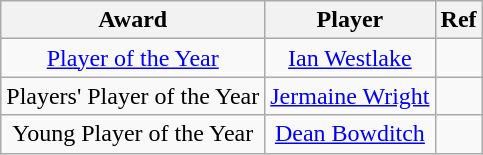<table class="wikitable" style="text-align:center">
<tr>
<th width=0%>Award</th>
<th width=0%>Player</th>
<th width=0%>Ref</th>
</tr>
<tr>
<td><a href='#'>Player of the Year</a></td>
<td> <a href='#'>Ian Westlake</a></td>
<td></td>
</tr>
<tr>
<td>Players' Player of the Year</td>
<td> <a href='#'>Jermaine Wright</a></td>
<td></td>
</tr>
<tr>
<td>Young Player of the Year</td>
<td> <a href='#'>Dean Bowditch</a></td>
<td></td>
</tr>
</table>
